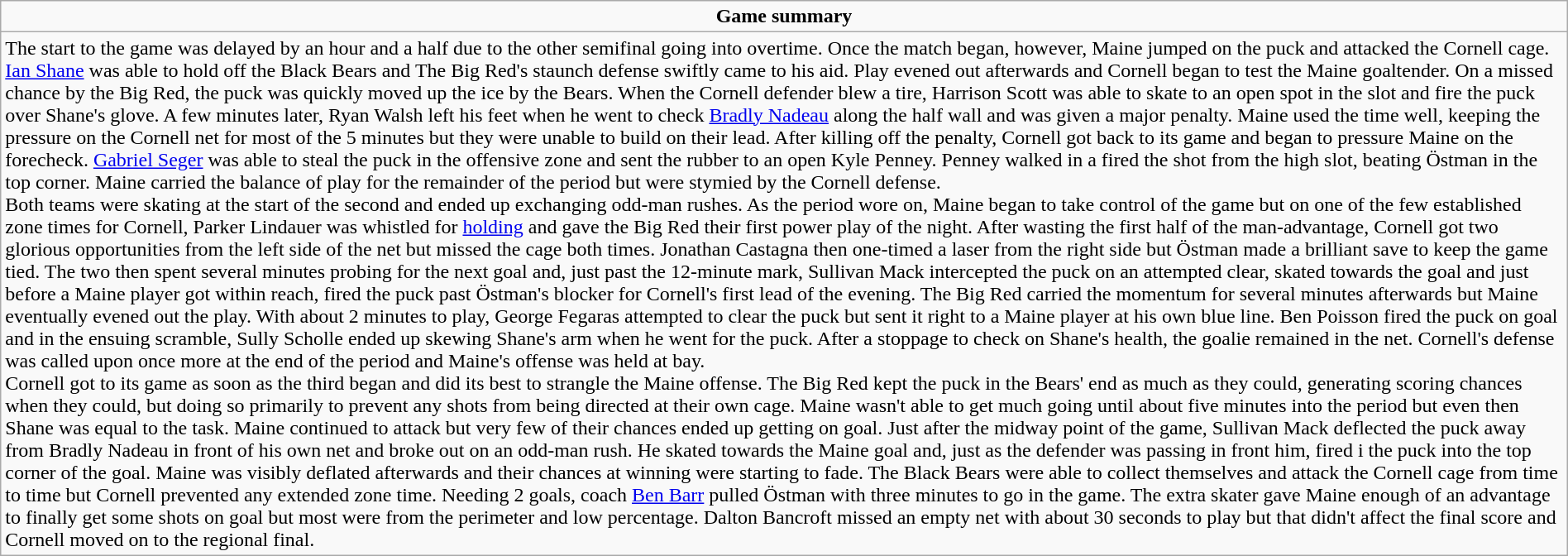<table role="presentation" class="wikitable mw-collapsible autocollapse" width=100%>
<tr>
<td align=center><strong>Game summary</strong></td>
</tr>
<tr>
<td>The start to the game was delayed by an hour and a half due to the other semifinal going into overtime. Once the match began, however, Maine jumped on the puck and attacked the Cornell cage. <a href='#'>Ian Shane</a> was able to hold off the Black Bears and The Big Red's staunch defense swiftly came to his aid. Play evened out afterwards and Cornell began to test the Maine goaltender. On a missed chance by the Big Red, the puck was quickly moved up the ice by the Bears. When the Cornell defender blew a tire, Harrison Scott was able to skate to an open spot in the slot and fire the puck over Shane's glove. A few minutes later, Ryan Walsh left his feet when he went to check <a href='#'>Bradly Nadeau</a> along the half wall and was given a major penalty. Maine used the time well, keeping the pressure on the Cornell net for most of the 5 minutes but they were unable to build on their lead. After killing off the penalty, Cornell got back to its game and began to pressure Maine on the forecheck. <a href='#'>Gabriel Seger</a> was able to steal the puck in the offensive zone and sent the rubber to an open Kyle Penney. Penney walked in a fired the shot from the high slot, beating Östman in the top corner. Maine carried the balance of play for the remainder of the period but were stymied by the Cornell defense.<br>Both teams were skating at the start of the second and ended up exchanging odd-man rushes. As the period wore on, Maine began to take control of the game but on one of the few established zone times for Cornell, Parker Lindauer was whistled for <a href='#'>holding</a> and gave the Big Red their first power play of the night. After wasting the first half of the man-advantage, Cornell got two glorious opportunities from the left side of the net but missed the cage both times. Jonathan Castagna then one-timed a laser from the right side but Östman made a brilliant save to keep the game tied. The two then spent several minutes probing for the next goal and, just past the 12-minute mark, Sullivan Mack intercepted the puck on an attempted clear, skated towards the goal and just before a Maine player got within reach, fired the puck past Östman's blocker for Cornell's first lead of the evening. The Big Red carried the momentum for several minutes afterwards but Maine eventually evened out the play. With about 2 minutes to play, George Fegaras attempted to clear the puck but sent it right to a Maine player at his own blue line. Ben Poisson fired the puck on goal and in the ensuing scramble, Sully Scholle ended up skewing Shane's arm when he went for the puck.  After a stoppage to check on Shane's health, the goalie remained in the net. Cornell's defense was called upon once more at the end of the period and Maine's offense was held at bay.<br>Cornell got to its game as soon as the third began and did its best to strangle the Maine offense. The Big Red kept the puck in the Bears' end as much as they could, generating scoring chances when they could, but doing so primarily to prevent any shots from being directed at their own cage. Maine wasn't able to get much going until about five minutes into the period but even then Shane was equal to the task. Maine continued to attack but very few of their chances ended up getting on goal. Just after the midway point of the game, Sullivan Mack deflected the puck away from Bradly Nadeau in front of his own net and broke out on an odd-man rush. He skated towards the Maine goal and, just as the defender was passing in front him, fired i the puck into the top corner of the goal. Maine was visibly deflated afterwards and their chances at winning were starting to fade. The Black Bears were able to collect themselves and attack the Cornell cage from time to time but Cornell prevented any extended zone time. Needing 2 goals, coach <a href='#'>Ben Barr</a> pulled Östman with three minutes to go in the game. The extra skater gave Maine enough of an advantage to finally get some shots on goal but most were from the perimeter and low percentage. Dalton Bancroft missed an empty net with about 30 seconds to play but that didn't affect the final score and Cornell moved on to the regional final.</td>
</tr>
</table>
